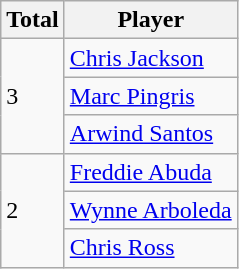<table class=wikitable>
<tr>
<th>Total</th>
<th>Player</th>
</tr>
<tr>
<td rowspan=3>3</td>
<td><a href='#'>Chris Jackson</a></td>
</tr>
<tr>
<td><a href='#'>Marc Pingris</a></td>
</tr>
<tr>
<td><a href='#'>Arwind Santos</a></td>
</tr>
<tr>
<td rowspan=3>2</td>
<td><a href='#'>Freddie Abuda</a></td>
</tr>
<tr>
<td><a href='#'>Wynne Arboleda</a></td>
</tr>
<tr>
<td><a href='#'>Chris Ross</a></td>
</tr>
</table>
